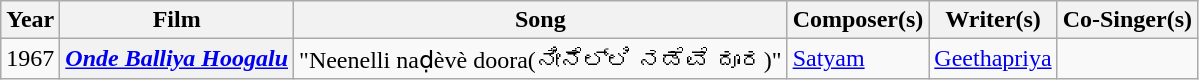<table class="wikitable sortable">
<tr>
<th>Year</th>
<th>Film</th>
<th>Song</th>
<th>Composer(s)</th>
<th>Writer(s)</th>
<th>Co-Singer(s)</th>
</tr>
<tr>
<td rowspan="1">1967</td>
<th><em><a href='#'>Onde Balliya Hoogalu</a></em></th>
<td>"Neenelli naḍèvè doora(ನೀನೆಲ್ಲಿ ನಡೆವೆ ದೂರ)"</td>
<td><a href='#'>Satyam</a></td>
<td><a href='#'>Geethapriya</a></td>
<td></td>
</tr>
</table>
